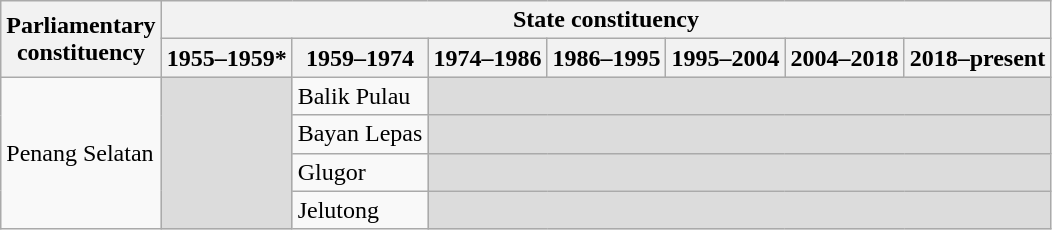<table class="wikitable">
<tr>
<th rowspan="2">Parliamentary<br>constituency</th>
<th colspan="7">State constituency</th>
</tr>
<tr>
<th>1955–1959*</th>
<th>1959–1974</th>
<th>1974–1986</th>
<th>1986–1995</th>
<th>1995–2004</th>
<th>2004–2018</th>
<th>2018–present</th>
</tr>
<tr>
<td rowspan="4">Penang Selatan</td>
<td rowspan="4" bgcolor="dcdcdc"></td>
<td>Balik Pulau</td>
<td colspan="5" bgcolor="dcdcdc"></td>
</tr>
<tr>
<td>Bayan Lepas</td>
<td colspan="5" bgcolor="dcdcdc"></td>
</tr>
<tr>
<td>Glugor</td>
<td colspan="5" bgcolor="dcdcdc"></td>
</tr>
<tr>
<td>Jelutong</td>
<td colspan="5" bgcolor="dcdcdc"></td>
</tr>
</table>
